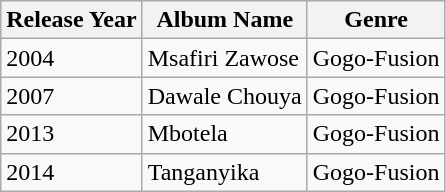<table class="wikitable sortable">
<tr>
<th>Release Year</th>
<th>Album Name</th>
<th>Genre</th>
</tr>
<tr>
<td>2004</td>
<td>Msafiri Zawose</td>
<td>Gogo-Fusion</td>
</tr>
<tr>
<td>2007</td>
<td>Dawale Chouya</td>
<td>Gogo-Fusion</td>
</tr>
<tr>
<td>2013</td>
<td>Mbotela</td>
<td>Gogo-Fusion</td>
</tr>
<tr>
<td>2014</td>
<td>Tanganyika</td>
<td>Gogo-Fusion</td>
</tr>
</table>
